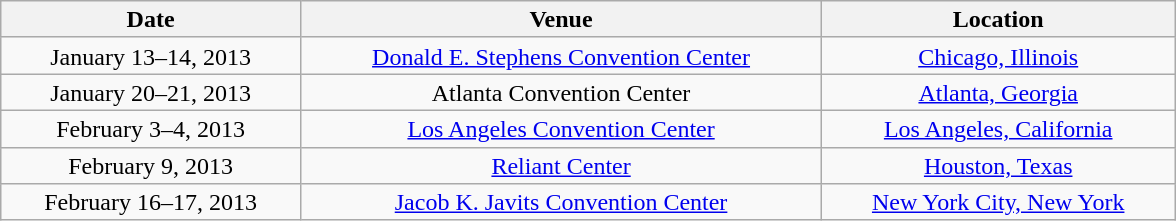<table class="wikitable" style="text-align:center; line-height:17px; width:62%;">
<tr>
<th>Date</th>
<th>Venue</th>
<th>Location</th>
</tr>
<tr>
<td>January 13–14, 2013</td>
<td><a href='#'>Donald E. Stephens Convention Center</a></td>
<td><a href='#'>Chicago, Illinois</a></td>
</tr>
<tr>
<td>January 20–21, 2013</td>
<td>Atlanta Convention Center</td>
<td><a href='#'>Atlanta, Georgia</a></td>
</tr>
<tr>
<td>February 3–4, 2013</td>
<td><a href='#'>Los Angeles Convention Center</a></td>
<td><a href='#'>Los Angeles, California</a></td>
</tr>
<tr>
<td>February 9, 2013</td>
<td><a href='#'>Reliant Center</a></td>
<td><a href='#'>Houston, Texas</a></td>
</tr>
<tr>
<td>February 16–17, 2013</td>
<td><a href='#'>Jacob K. Javits Convention Center</a></td>
<td><a href='#'>New York City, New York</a></td>
</tr>
</table>
